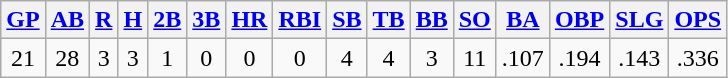<table class="wikitable">
<tr>
<th><a href='#'>GP</a></th>
<th><a href='#'>AB</a></th>
<th><a href='#'>R</a></th>
<th><a href='#'>H</a></th>
<th><a href='#'>2B</a></th>
<th><a href='#'>3B</a></th>
<th><a href='#'>HR</a></th>
<th><a href='#'>RBI</a></th>
<th><a href='#'>SB</a></th>
<th><a href='#'>TB</a></th>
<th><a href='#'>BB</a></th>
<th><a href='#'>SO</a></th>
<th><a href='#'>BA</a></th>
<th><a href='#'>OBP</a></th>
<th><a href='#'>SLG</a></th>
<th><a href='#'>OPS</a></th>
</tr>
<tr align=center>
<td>21</td>
<td>28</td>
<td>3</td>
<td>3</td>
<td>1</td>
<td>0</td>
<td>0</td>
<td>0</td>
<td>4</td>
<td>4</td>
<td>3</td>
<td>11</td>
<td>.107</td>
<td>.194</td>
<td>.143</td>
<td>.336</td>
</tr>
</table>
